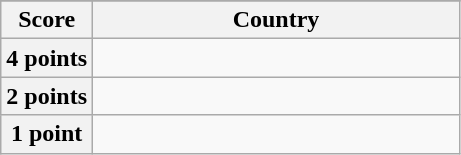<table class="wikitable">
<tr>
</tr>
<tr>
<th scope="col" width=20%>Score</th>
<th scope="col">Country</th>
</tr>
<tr>
<th scope="row">4 points</th>
<td></td>
</tr>
<tr>
<th scope="row">2 points</th>
<td></td>
</tr>
<tr>
<th scope="row">1 point</th>
<td></td>
</tr>
</table>
